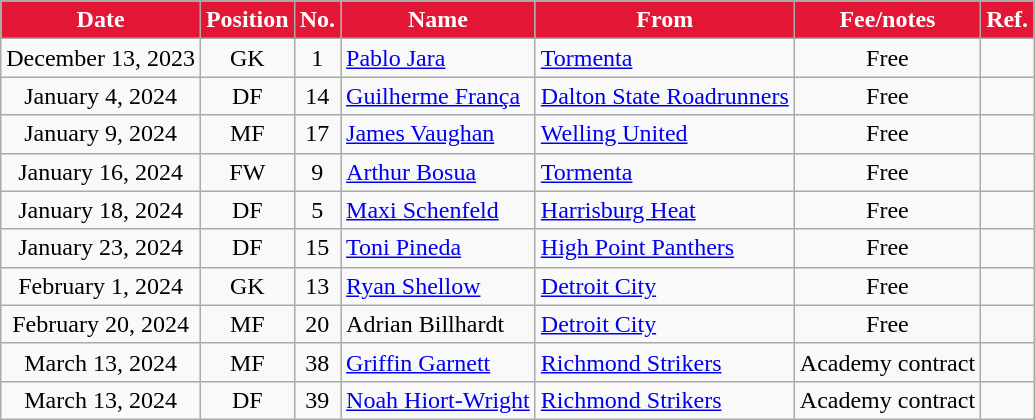<table class="wikitable" style="text-align:center">
<tr>
<th style="background:#E31735; color:#FFFFFF;">Date</th>
<th style="background:#E31735; color:#FFFFFF;">Position</th>
<th style="background:#E31735; color:#FFFFFF;">No.</th>
<th style="background:#E31735; color:#FFFFFF;">Name</th>
<th style="background:#E31735; color:#FFFFFF;">From</th>
<th style="background:#E31735; color:#FFFFFF;">Fee/notes</th>
<th style="background:#E31735; color:#FFFFFF;">Ref.</th>
</tr>
<tr>
<td>December 13, 2023</td>
<td>GK</td>
<td>1</td>
<td align="left"> <a href='#'>Pablo Jara</a></td>
<td align="left"> <a href='#'>Tormenta</a></td>
<td>Free</td>
<td></td>
</tr>
<tr>
<td>January 4, 2024</td>
<td>DF</td>
<td>14</td>
<td align="left"> <a href='#'>Guilherme França</a></td>
<td align="left"> <a href='#'>Dalton State Roadrunners</a></td>
<td>Free</td>
<td></td>
</tr>
<tr>
<td>January 9, 2024</td>
<td>MF</td>
<td>17</td>
<td align="left"> <a href='#'>James Vaughan</a></td>
<td align="left"> <a href='#'>Welling United</a></td>
<td>Free</td>
<td></td>
</tr>
<tr>
<td>January 16, 2024</td>
<td>FW</td>
<td>9</td>
<td align="left"> <a href='#'>Arthur Bosua</a></td>
<td align="left"> <a href='#'>Tormenta</a></td>
<td>Free</td>
<td></td>
</tr>
<tr>
<td>January 18, 2024</td>
<td>DF</td>
<td>5</td>
<td align="left"> <a href='#'>Maxi Schenfeld</a></td>
<td align="left"> <a href='#'>Harrisburg Heat</a></td>
<td>Free</td>
<td></td>
</tr>
<tr>
<td>January 23, 2024</td>
<td>DF</td>
<td>15</td>
<td align="left"> <a href='#'>Toni Pineda</a></td>
<td align="left"> <a href='#'>High Point Panthers</a></td>
<td>Free</td>
<td></td>
</tr>
<tr>
<td>February 1, 2024</td>
<td>GK</td>
<td>13</td>
<td align="left"> <a href='#'>Ryan Shellow</a></td>
<td align="left"> <a href='#'>Detroit City</a></td>
<td>Free</td>
<td></td>
</tr>
<tr>
<td>February 20, 2024</td>
<td>MF</td>
<td>20</td>
<td align="left"> Adrian Billhardt</td>
<td align="left"> <a href='#'>Detroit City</a></td>
<td>Free</td>
<td></td>
</tr>
<tr>
<td>March 13, 2024</td>
<td>MF</td>
<td>38</td>
<td align="left"> <a href='#'>Griffin Garnett</a></td>
<td align="left"> <a href='#'>Richmond Strikers</a></td>
<td>Academy contract</td>
<td></td>
</tr>
<tr>
<td>March 13, 2024</td>
<td>DF</td>
<td>39</td>
<td align="left"> <a href='#'>Noah Hiort-Wright</a></td>
<td align="left"> <a href='#'>Richmond Strikers</a></td>
<td>Academy contract</td>
<td></td>
</tr>
</table>
